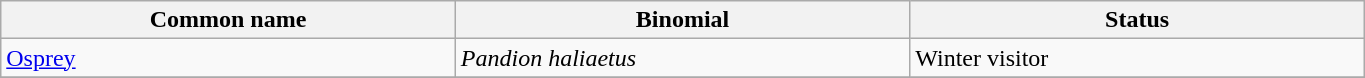<table width=72% class="wikitable">
<tr>
<th width=24%>Common name</th>
<th width=24%>Binomial</th>
<th width=24%>Status</th>
</tr>
<tr>
<td><a href='#'>Osprey</a></td>
<td><em>Pandion haliaetus</em></td>
<td>Winter visitor</td>
</tr>
<tr>
</tr>
</table>
